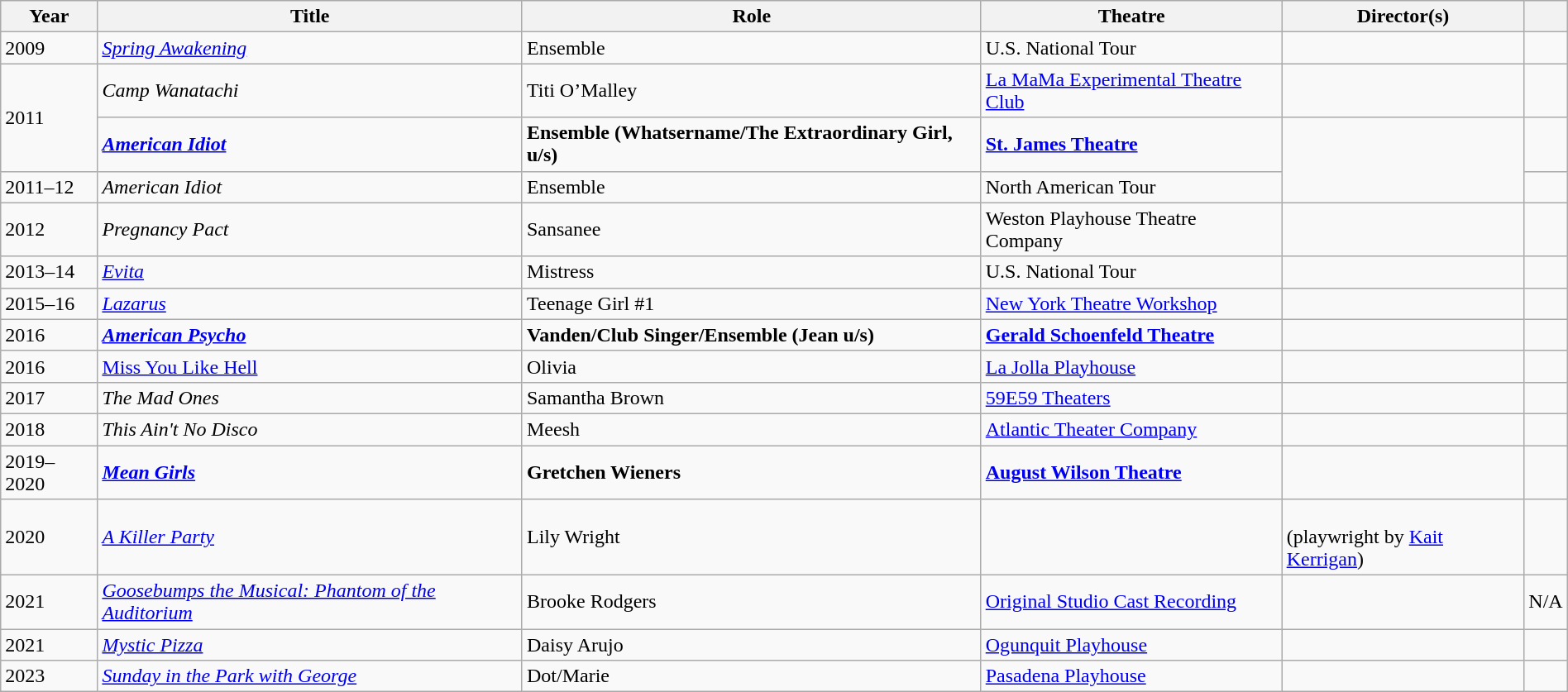<table class="wikitable sortable" style="width:100%">
<tr>
<th>Year</th>
<th>Title</th>
<th>Role</th>
<th>Theatre</th>
<th>Director(s)</th>
<th></th>
</tr>
<tr>
<td>2009</td>
<td><em><a href='#'>Spring Awakening</a></em></td>
<td>Ensemble </td>
<td>U.S. National Tour</td>
<td></td>
<td></td>
</tr>
<tr>
<td rowspan=2>2011</td>
<td><em>Camp Wanatachi</em></td>
<td>Titi O’Malley</td>
<td><a href='#'>La MaMa Experimental Theatre Club</a></td>
<td></td>
<td></td>
</tr>
<tr>
<td><strong> <em><a href='#'>American Idiot</a></em> </strong></td>
<td><strong>Ensemble (Whatsername/The Extraordinary Girl, u/s)</strong> </td>
<td><strong><a href='#'>St. James Theatre</a></strong></td>
<td rowspan=2></td>
<td></td>
</tr>
<tr>
<td>2011–12</td>
<td><em>American Idiot</em></td>
<td>Ensemble</td>
<td>North American Tour</td>
<td></td>
</tr>
<tr>
<td>2012</td>
<td><em>Pregnancy Pact</em></td>
<td>Sansanee</td>
<td>Weston Playhouse Theatre Company</td>
<td></td>
<td></td>
</tr>
<tr>
<td>2013–14</td>
<td><em><a href='#'>Evita</a></em></td>
<td>Mistress</td>
<td>U.S. National Tour</td>
<td></td>
<td></td>
</tr>
<tr>
<td>2015–16</td>
<td><em><a href='#'>Lazarus</a></em></td>
<td>Teenage Girl #1</td>
<td><a href='#'>New York Theatre Workshop</a></td>
<td></td>
<td></td>
</tr>
<tr>
<td>2016</td>
<td><strong> <em><a href='#'>American Psycho</a></em> </strong></td>
<td><strong>Vanden/Club Singer/Ensemble (Jean u/s)</strong></td>
<td><strong><a href='#'>Gerald Schoenfeld Theatre</a></strong></td>
<td></td>
<td></td>
</tr>
<tr>
<td>2016</td>
<td><a href='#'>Miss You Like Hell</a></td>
<td>Olivia</td>
<td><a href='#'>La Jolla Playhouse</a></td>
<td></td>
<td></td>
</tr>
<tr>
<td>2017</td>
<td><em>The Mad Ones</em></td>
<td>Samantha Brown</td>
<td><a href='#'>59E59 Theaters</a></td>
<td></td>
<td></td>
</tr>
<tr>
<td>2018</td>
<td><em>This Ain't No Disco</em></td>
<td>Meesh</td>
<td><a href='#'>Atlantic Theater Company</a></td>
<td></td>
<td></td>
</tr>
<tr>
<td>2019–2020</td>
<td><strong><em><a href='#'>Mean Girls</a></em></strong></td>
<td><strong>Gretchen Wieners</strong> </td>
<td><strong><a href='#'>August Wilson Theatre</a></strong></td>
<td></td>
<td></td>
</tr>
<tr>
<td>2020</td>
<td><em><a href='#'>A Killer Party</a></em></td>
<td>Lily Wright</td>
<td></td>
<td><br>(playwright by <a href='#'>Kait Kerrigan</a>)</td>
<td></td>
</tr>
<tr>
<td>2021</td>
<td><em><a href='#'>Goosebumps the Musical: Phantom of the Auditorium</a></em></td>
<td>Brooke Rodgers</td>
<td><a href='#'>Original Studio Cast Recording</a></td>
<td></td>
<td>N/A</td>
</tr>
<tr>
<td>2021</td>
<td><em><a href='#'>Mystic Pizza</a></em></td>
<td>Daisy Arujo</td>
<td><a href='#'>Ogunquit Playhouse</a></td>
<td></td>
<td></td>
</tr>
<tr>
<td>2023</td>
<td><em><a href='#'>Sunday in the Park with George</a></em></td>
<td>Dot/Marie</td>
<td><a href='#'>Pasadena Playhouse</a></td>
<td></td>
<td></td>
</tr>
</table>
